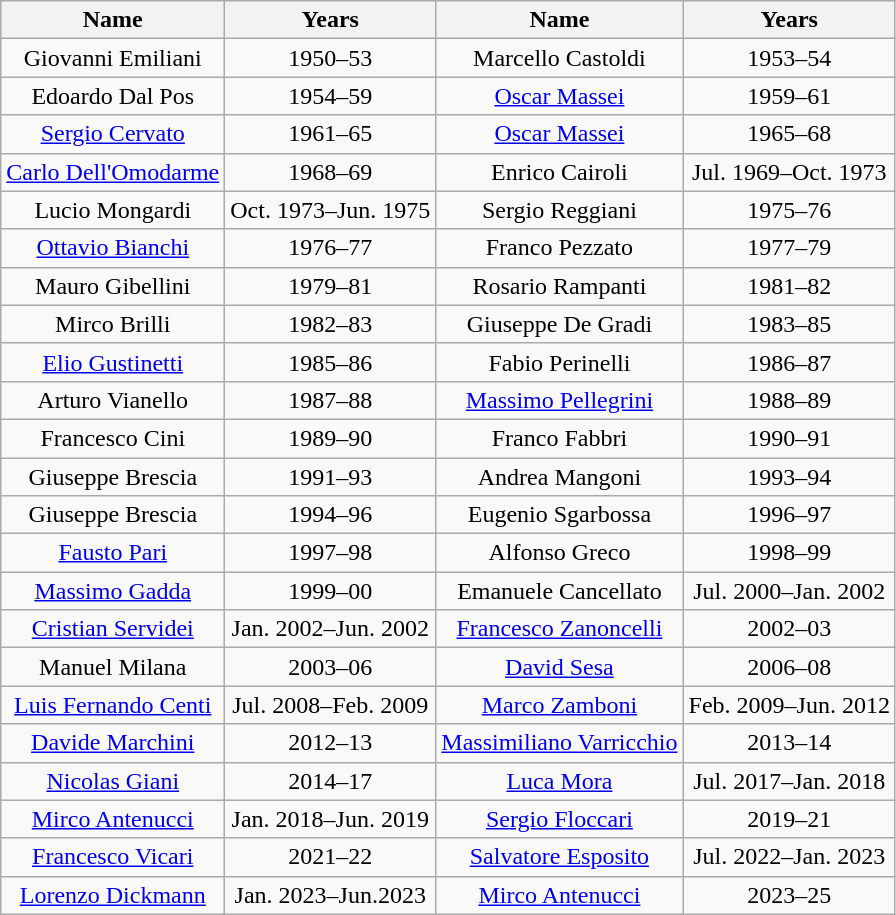<table class="wikitable" style="text-align:center">
<tr>
<th>Name</th>
<th>Years</th>
<th>Name</th>
<th>Years</th>
</tr>
<tr>
<td> Giovanni Emiliani</td>
<td>1950–53</td>
<td> Marcello Castoldi</td>
<td>1953–54</td>
</tr>
<tr>
<td> Edoardo Dal Pos</td>
<td>1954–59</td>
<td> <a href='#'>Oscar Massei</a></td>
<td>1959–61</td>
</tr>
<tr>
<td> <a href='#'>Sergio Cervato</a></td>
<td>1961–65</td>
<td> <a href='#'>Oscar Massei</a></td>
<td>1965–68</td>
</tr>
<tr>
<td> <a href='#'>Carlo Dell'Omodarme</a></td>
<td>1968–69</td>
<td> Enrico Cairoli</td>
<td>Jul. 1969–Oct. 1973</td>
</tr>
<tr>
<td> Lucio Mongardi</td>
<td>Oct. 1973–Jun. 1975</td>
<td> Sergio Reggiani</td>
<td>1975–76</td>
</tr>
<tr>
<td> <a href='#'>Ottavio Bianchi</a></td>
<td>1976–77</td>
<td> Franco Pezzato</td>
<td>1977–79</td>
</tr>
<tr>
<td> Mauro Gibellini</td>
<td>1979–81</td>
<td> Rosario Rampanti</td>
<td>1981–82</td>
</tr>
<tr>
<td> Mirco Brilli</td>
<td>1982–83</td>
<td> Giuseppe De Gradi</td>
<td>1983–85</td>
</tr>
<tr>
<td> <a href='#'>Elio Gustinetti</a></td>
<td>1985–86</td>
<td> Fabio Perinelli</td>
<td>1986–87</td>
</tr>
<tr>
<td> Arturo Vianello</td>
<td>1987–88</td>
<td> <a href='#'>Massimo Pellegrini</a></td>
<td>1988–89</td>
</tr>
<tr>
<td> Francesco Cini</td>
<td>1989–90</td>
<td> Franco Fabbri</td>
<td>1990–91</td>
</tr>
<tr>
<td> Giuseppe Brescia</td>
<td>1991–93</td>
<td> Andrea Mangoni</td>
<td>1993–94</td>
</tr>
<tr>
<td> Giuseppe Brescia</td>
<td>1994–96</td>
<td> Eugenio Sgarbossa</td>
<td>1996–97</td>
</tr>
<tr>
<td> <a href='#'>Fausto Pari</a></td>
<td>1997–98</td>
<td> Alfonso Greco</td>
<td>1998–99</td>
</tr>
<tr>
<td> <a href='#'>Massimo Gadda</a></td>
<td>1999–00</td>
<td> Emanuele Cancellato</td>
<td>Jul. 2000–Jan. 2002</td>
</tr>
<tr>
<td> <a href='#'>Cristian Servidei</a></td>
<td>Jan. 2002–Jun. 2002</td>
<td> <a href='#'>Francesco Zanoncelli</a></td>
<td>2002–03</td>
</tr>
<tr>
<td> Manuel Milana</td>
<td>2003–06</td>
<td> <a href='#'>David Sesa</a></td>
<td>2006–08</td>
</tr>
<tr>
<td> <a href='#'>Luis Fernando Centi</a></td>
<td>Jul. 2008–Feb. 2009</td>
<td> <a href='#'>Marco Zamboni</a></td>
<td>Feb. 2009–Jun. 2012</td>
</tr>
<tr>
<td> <a href='#'>Davide Marchini</a></td>
<td>2012–13</td>
<td> <a href='#'>Massimiliano Varricchio</a></td>
<td>2013–14</td>
</tr>
<tr>
<td> <a href='#'>Nicolas Giani</a></td>
<td>2014–17</td>
<td> <a href='#'>Luca Mora</a></td>
<td>Jul. 2017–Jan. 2018</td>
</tr>
<tr>
<td> <a href='#'>Mirco Antenucci</a></td>
<td>Jan. 2018–Jun. 2019</td>
<td> <a href='#'>Sergio Floccari</a></td>
<td>2019–21</td>
</tr>
<tr>
<td> <a href='#'>Francesco Vicari</a></td>
<td>2021–22</td>
<td> <a href='#'>Salvatore Esposito</a></td>
<td>Jul. 2022–Jan. 2023</td>
</tr>
<tr>
<td> <a href='#'>Lorenzo Dickmann</a></td>
<td>Jan. 2023–Jun.2023</td>
<td> <a href='#'>Mirco Antenucci</a></td>
<td>2023–25</td>
</tr>
</table>
